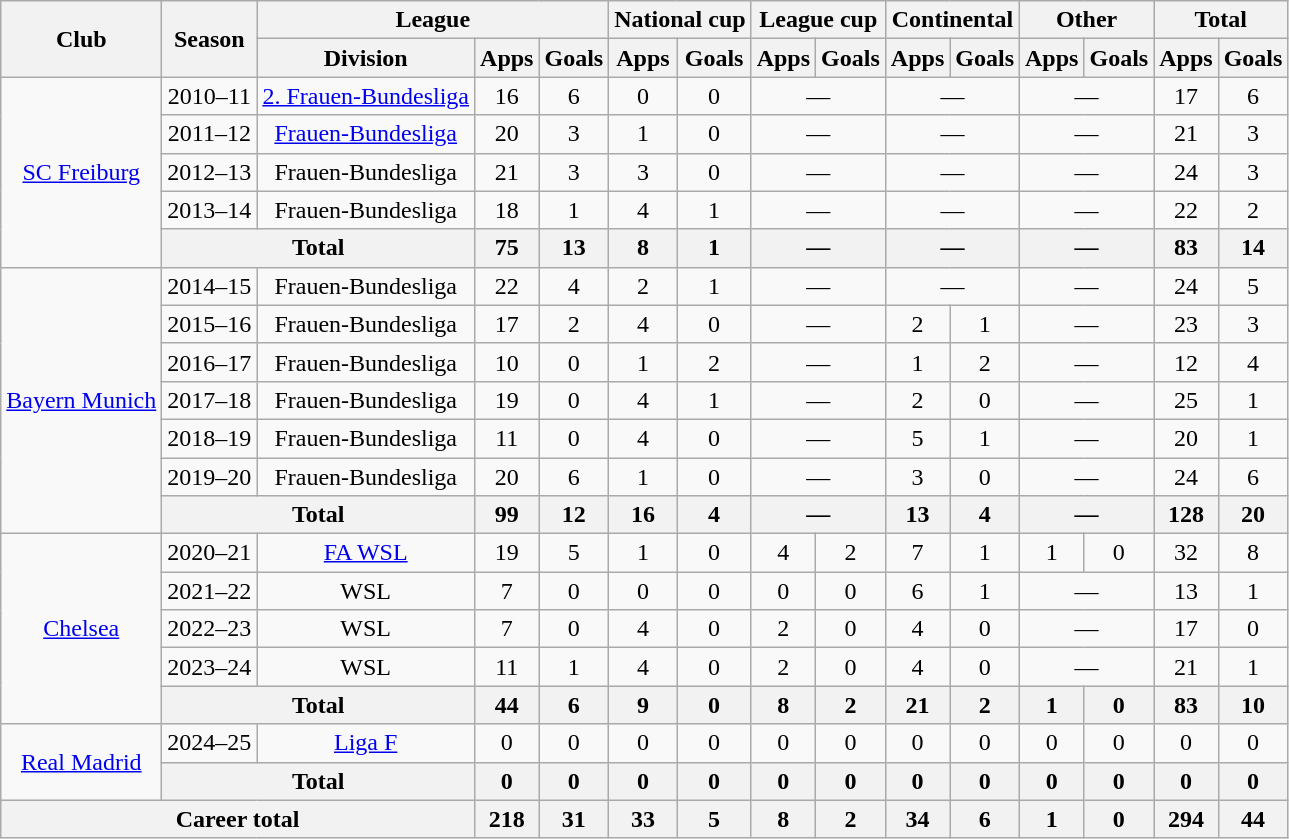<table class="wikitable" style="text-align:center">
<tr>
<th rowspan="2">Club</th>
<th rowspan="2">Season</th>
<th colspan="3">League</th>
<th colspan="2">National cup</th>
<th colspan="2">League cup</th>
<th colspan="2">Continental</th>
<th colspan="2">Other</th>
<th colspan="2">Total</th>
</tr>
<tr>
<th>Division</th>
<th>Apps</th>
<th>Goals</th>
<th>Apps</th>
<th>Goals</th>
<th>Apps</th>
<th>Goals</th>
<th>Apps</th>
<th>Goals</th>
<th>Apps</th>
<th>Goals</th>
<th>Apps</th>
<th>Goals</th>
</tr>
<tr>
<td rowspan="5"><a href='#'>SC Freiburg</a></td>
<td>2010–11</td>
<td><a href='#'>2. Frauen-Bundesliga</a></td>
<td>16</td>
<td>6</td>
<td>0</td>
<td>0</td>
<td colspan="2">—</td>
<td colspan="2">—</td>
<td colspan="2">—</td>
<td>17</td>
<td>6</td>
</tr>
<tr>
<td>2011–12</td>
<td><a href='#'>Frauen-Bundesliga</a></td>
<td>20</td>
<td>3</td>
<td>1</td>
<td>0</td>
<td colspan="2">—</td>
<td colspan="2">—</td>
<td colspan="2">—</td>
<td>21</td>
<td>3</td>
</tr>
<tr>
<td>2012–13</td>
<td>Frauen-Bundesliga</td>
<td>21</td>
<td>3</td>
<td>3</td>
<td>0</td>
<td colspan="2">—</td>
<td colspan="2">—</td>
<td colspan="2">—</td>
<td>24</td>
<td>3</td>
</tr>
<tr>
<td>2013–14</td>
<td>Frauen-Bundesliga</td>
<td>18</td>
<td>1</td>
<td>4</td>
<td>1</td>
<td colspan="2">—</td>
<td colspan="2">—</td>
<td colspan="2">—</td>
<td>22</td>
<td>2</td>
</tr>
<tr>
<th colspan="2">Total</th>
<th>75</th>
<th>13</th>
<th>8</th>
<th>1</th>
<th colspan="2">—</th>
<th colspan="2">—</th>
<th colspan="2">—</th>
<th>83</th>
<th>14</th>
</tr>
<tr>
<td rowspan="7"><a href='#'>Bayern Munich</a></td>
<td>2014–15</td>
<td>Frauen-Bundesliga</td>
<td>22</td>
<td>4</td>
<td>2</td>
<td>1</td>
<td colspan="2">—</td>
<td colspan="2">—</td>
<td colspan="2">—</td>
<td>24</td>
<td>5</td>
</tr>
<tr>
<td>2015–16</td>
<td>Frauen-Bundesliga</td>
<td>17</td>
<td>2</td>
<td>4</td>
<td>0</td>
<td colspan="2">—</td>
<td>2</td>
<td>1</td>
<td colspan="2">—</td>
<td>23</td>
<td>3</td>
</tr>
<tr>
<td>2016–17</td>
<td>Frauen-Bundesliga</td>
<td>10</td>
<td>0</td>
<td>1</td>
<td>2</td>
<td colspan="2">—</td>
<td>1</td>
<td>2</td>
<td colspan="2">—</td>
<td>12</td>
<td>4</td>
</tr>
<tr>
<td>2017–18</td>
<td>Frauen-Bundesliga</td>
<td>19</td>
<td>0</td>
<td>4</td>
<td>1</td>
<td colspan="2">—</td>
<td>2</td>
<td>0</td>
<td colspan="2">—</td>
<td>25</td>
<td>1</td>
</tr>
<tr>
<td>2018–19</td>
<td>Frauen-Bundesliga</td>
<td>11</td>
<td>0</td>
<td>4</td>
<td>0</td>
<td colspan="2">—</td>
<td>5</td>
<td>1</td>
<td colspan="2">—</td>
<td>20</td>
<td>1</td>
</tr>
<tr>
<td>2019–20</td>
<td>Frauen-Bundesliga</td>
<td>20</td>
<td>6</td>
<td>1</td>
<td>0</td>
<td colspan="2">—</td>
<td>3</td>
<td>0</td>
<td colspan="2">—</td>
<td>24</td>
<td>6</td>
</tr>
<tr>
<th colspan="2">Total</th>
<th>99</th>
<th>12</th>
<th>16</th>
<th>4</th>
<th colspan="2">—</th>
<th>13</th>
<th>4</th>
<th colspan="2">—</th>
<th>128</th>
<th>20</th>
</tr>
<tr>
<td rowspan="5"><a href='#'>Chelsea</a></td>
<td>2020–21</td>
<td><a href='#'>FA WSL</a></td>
<td>19</td>
<td>5</td>
<td>1</td>
<td>0</td>
<td>4</td>
<td>2</td>
<td>7</td>
<td>1</td>
<td>1</td>
<td>0</td>
<td>32</td>
<td>8</td>
</tr>
<tr>
<td>2021–22</td>
<td>WSL</td>
<td>7</td>
<td>0</td>
<td>0</td>
<td>0</td>
<td>0</td>
<td>0</td>
<td>6</td>
<td>1</td>
<td colspan="2">—</td>
<td>13</td>
<td>1</td>
</tr>
<tr>
<td>2022–23</td>
<td>WSL</td>
<td>7</td>
<td>0</td>
<td>4</td>
<td>0</td>
<td>2</td>
<td>0</td>
<td>4</td>
<td>0</td>
<td colspan="2">—</td>
<td>17</td>
<td>0</td>
</tr>
<tr>
<td>2023–24</td>
<td>WSL</td>
<td>11</td>
<td>1</td>
<td>4</td>
<td>0</td>
<td>2</td>
<td>0</td>
<td>4</td>
<td>0</td>
<td colspan="2">—</td>
<td>21</td>
<td>1</td>
</tr>
<tr>
<th colspan="2">Total</th>
<th>44</th>
<th>6</th>
<th>9</th>
<th>0</th>
<th>8</th>
<th>2</th>
<th>21</th>
<th>2</th>
<th>1</th>
<th>0</th>
<th>83</th>
<th>10</th>
</tr>
<tr>
<td rowspan="2"><a href='#'>Real Madrid</a></td>
<td>2024–25</td>
<td><a href='#'>Liga F</a></td>
<td>0</td>
<td>0</td>
<td>0</td>
<td>0</td>
<td>0</td>
<td>0</td>
<td>0</td>
<td>0</td>
<td>0</td>
<td>0</td>
<td>0</td>
<td>0</td>
</tr>
<tr>
<th colspan="2">Total</th>
<th>0</th>
<th>0</th>
<th>0</th>
<th>0</th>
<th>0</th>
<th>0</th>
<th>0</th>
<th>0</th>
<th>0</th>
<th>0</th>
<th>0</th>
<th>0</th>
</tr>
<tr>
<th colspan="3">Career total</th>
<th>218</th>
<th>31</th>
<th>33</th>
<th>5</th>
<th>8</th>
<th>2</th>
<th>34</th>
<th>6</th>
<th>1</th>
<th>0</th>
<th>294</th>
<th>44</th>
</tr>
</table>
